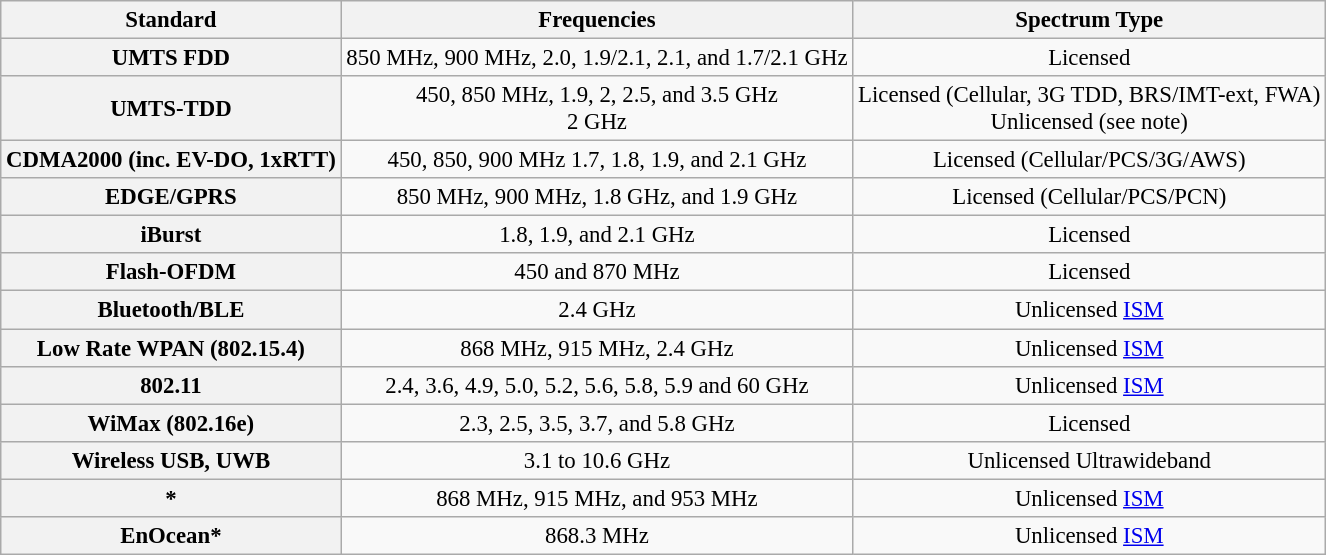<table class="wikitable" style="font-size:95%; text-align:center;">
<tr>
<th>Standard</th>
<th>Frequencies</th>
<th>Spectrum Type</th>
</tr>
<tr>
<th>UMTS FDD</th>
<td>850 MHz, 900 MHz, 2.0, 1.9/2.1, 2.1, and 1.7/2.1 GHz</td>
<td>Licensed</td>
</tr>
<tr>
<th>UMTS-TDD</th>
<td>450, 850 MHz, 1.9, 2, 2.5, and 3.5 GHz<br>2 GHz</td>
<td>Licensed (Cellular, 3G TDD, BRS/IMT-ext, FWA)<br>Unlicensed (see note)</td>
</tr>
<tr>
<th>CDMA2000 (inc. EV-DO, 1xRTT)</th>
<td>450, 850, 900 MHz 1.7, 1.8, 1.9, and 2.1 GHz </td>
<td>Licensed (Cellular/PCS/3G/AWS)</td>
</tr>
<tr>
<th>EDGE/GPRS</th>
<td>850 MHz, 900 MHz, 1.8 GHz, and 1.9 GHz</td>
<td>Licensed (Cellular/PCS/PCN)</td>
</tr>
<tr>
<th>iBurst</th>
<td>1.8, 1.9, and 2.1 GHz</td>
<td>Licensed</td>
</tr>
<tr>
<th>Flash-OFDM</th>
<td>450 and 870 MHz</td>
<td>Licensed</td>
</tr>
<tr>
<th>Bluetooth/BLE</th>
<td>2.4 GHz</td>
<td>Unlicensed <a href='#'>ISM</a></td>
</tr>
<tr>
<th>Low Rate WPAN (802.15.4)</th>
<td>868 MHz, 915 MHz, 2.4 GHz</td>
<td>Unlicensed <a href='#'>ISM</a></td>
</tr>
<tr>
<th>802.11</th>
<td>2.4, 3.6, 4.9, 5.0, 5.2, 5.6, 5.8, 5.9 and 60 GHz</td>
<td>Unlicensed <a href='#'>ISM</a></td>
</tr>
<tr>
<th>WiMax (802.16e)</th>
<td>2.3, 2.5, 3.5, 3.7, and 5.8 GHz</td>
<td>Licensed</td>
</tr>
<tr>
<th>Wireless USB, UWB</th>
<td>3.1 to 10.6 GHz</td>
<td>Unlicensed Ultrawideband</td>
</tr>
<tr>
<th>*</th>
<td>868 MHz, 915 MHz, and 953 MHz</td>
<td>Unlicensed <a href='#'>ISM</a></td>
</tr>
<tr>
<th>EnOcean*</th>
<td>868.3 MHz</td>
<td>Unlicensed <a href='#'>ISM</a></td>
</tr>
</table>
